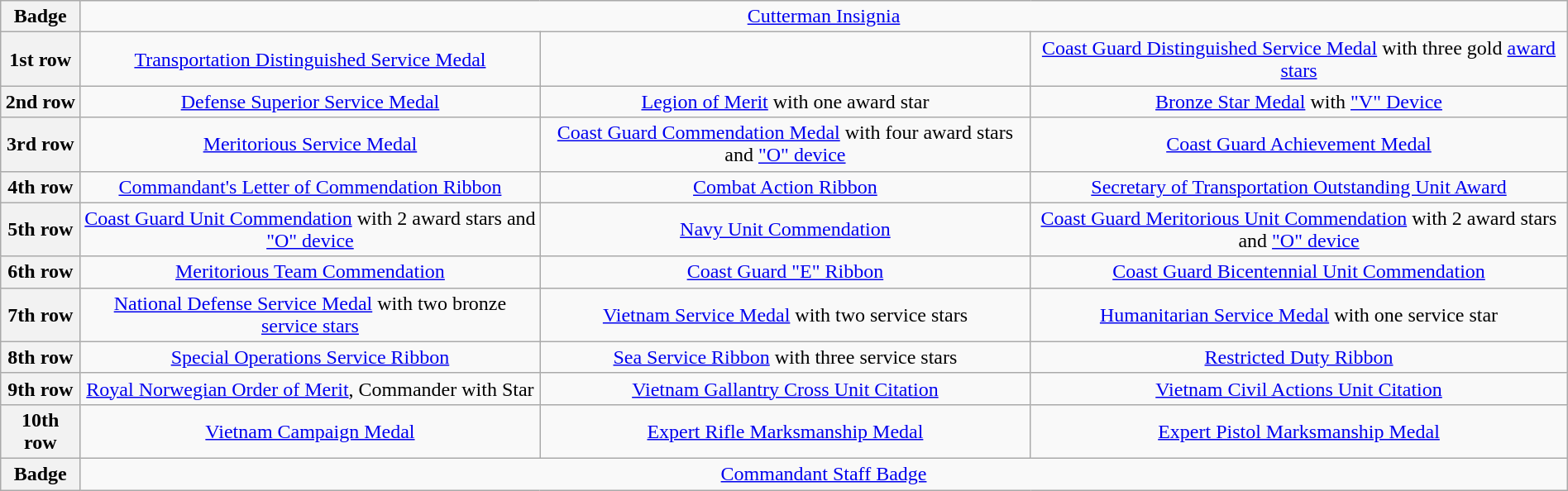<table class="wikitable" style="margin:1em auto; text-align:center;">
<tr>
<th>Badge</th>
<td align=center colspan="3"><a href='#'>Cutterman Insignia</a></td>
</tr>
<tr>
<th>1st row</th>
<td><a href='#'>Transportation Distinguished Service Medal</a></td>
<td></td>
<td><a href='#'>Coast Guard Distinguished Service Medal</a> with three gold <a href='#'>award stars</a></td>
</tr>
<tr>
<th>2nd row</th>
<td><a href='#'>Defense Superior Service Medal</a></td>
<td><a href='#'>Legion of Merit</a> with one award star</td>
<td><a href='#'>Bronze Star Medal</a> with <a href='#'>"V" Device</a></td>
</tr>
<tr>
<th>3rd row</th>
<td><a href='#'>Meritorious Service Medal</a></td>
<td><a href='#'>Coast Guard Commendation Medal</a> with four award stars and <a href='#'>"O" device</a></td>
<td><a href='#'>Coast Guard Achievement Medal</a></td>
</tr>
<tr>
<th>4th row</th>
<td><a href='#'>Commandant's Letter of Commendation Ribbon</a></td>
<td><a href='#'>Combat Action Ribbon</a></td>
<td><a href='#'>Secretary of Transportation Outstanding Unit Award</a></td>
</tr>
<tr>
<th>5th row</th>
<td><a href='#'>Coast Guard Unit Commendation</a> with 2 award stars and <a href='#'>"O" device</a></td>
<td><a href='#'>Navy Unit Commendation</a></td>
<td><a href='#'>Coast Guard Meritorious Unit Commendation</a> with 2 award stars and <a href='#'>"O" device</a></td>
</tr>
<tr>
<th>6th row</th>
<td><a href='#'>Meritorious Team Commendation</a></td>
<td><a href='#'>Coast Guard "E" Ribbon</a></td>
<td><a href='#'>Coast Guard Bicentennial Unit Commendation</a></td>
</tr>
<tr>
<th>7th row</th>
<td><a href='#'>National Defense Service Medal</a> with two bronze <a href='#'>service stars</a></td>
<td><a href='#'>Vietnam Service Medal</a> with two service stars</td>
<td><a href='#'>Humanitarian Service Medal</a> with one service star</td>
</tr>
<tr>
<th>8th row</th>
<td><a href='#'>Special Operations Service Ribbon</a></td>
<td><a href='#'>Sea Service Ribbon</a> with three service stars</td>
<td><a href='#'>Restricted Duty Ribbon</a></td>
</tr>
<tr>
<th>9th row</th>
<td><a href='#'>Royal Norwegian Order of Merit</a>, Commander with Star</td>
<td><a href='#'>Vietnam Gallantry Cross Unit Citation</a></td>
<td><a href='#'>Vietnam Civil Actions Unit Citation</a></td>
</tr>
<tr>
<th>10th row</th>
<td><a href='#'>Vietnam Campaign Medal</a></td>
<td><a href='#'>Expert Rifle Marksmanship Medal</a></td>
<td><a href='#'>Expert Pistol Marksmanship Medal</a></td>
</tr>
<tr>
<th>Badge</th>
<td align=center colspan="3"><a href='#'>Commandant Staff Badge</a></td>
</tr>
</table>
